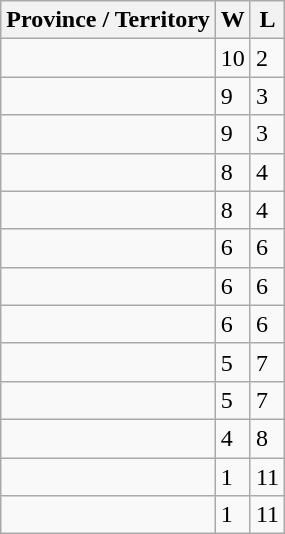<table class="wikitable">
<tr>
<th>Province / Territory</th>
<th>W</th>
<th>L</th>
</tr>
<tr>
<td></td>
<td>10</td>
<td>2</td>
</tr>
<tr>
<td></td>
<td>9</td>
<td>3</td>
</tr>
<tr>
<td></td>
<td>9</td>
<td>3</td>
</tr>
<tr>
<td></td>
<td>8</td>
<td>4</td>
</tr>
<tr>
<td></td>
<td>8</td>
<td>4</td>
</tr>
<tr>
<td></td>
<td>6</td>
<td>6</td>
</tr>
<tr>
<td></td>
<td>6</td>
<td>6</td>
</tr>
<tr>
<td></td>
<td>6</td>
<td>6</td>
</tr>
<tr>
<td></td>
<td>5</td>
<td>7</td>
</tr>
<tr>
<td></td>
<td>5</td>
<td>7</td>
</tr>
<tr>
<td></td>
<td>4</td>
<td>8</td>
</tr>
<tr>
<td></td>
<td>1</td>
<td>11</td>
</tr>
<tr>
<td></td>
<td>1</td>
<td>11</td>
</tr>
</table>
